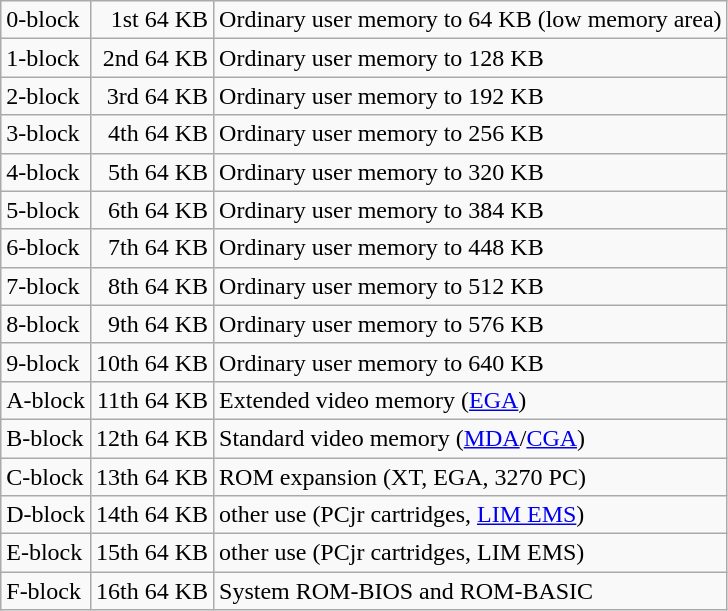<table class="wikitable floatright">
<tr>
<td>0-block</td>
<td align="right">1st 64 KB</td>
<td>Ordinary user memory to 64 KB (low memory area)</td>
</tr>
<tr>
<td>1-block</td>
<td align="right">2nd 64 KB</td>
<td>Ordinary user memory to 128 KB</td>
</tr>
<tr>
<td>2-block</td>
<td align="right">3rd 64 KB</td>
<td>Ordinary user memory to 192 KB</td>
</tr>
<tr>
<td>3-block</td>
<td align="right">4th 64 KB</td>
<td>Ordinary user memory to 256 KB</td>
</tr>
<tr>
<td>4-block</td>
<td align="right">5th 64 KB</td>
<td>Ordinary user memory to 320 KB</td>
</tr>
<tr>
<td>5-block</td>
<td align="right">6th 64 KB</td>
<td>Ordinary user memory to 384 KB</td>
</tr>
<tr>
<td>6-block</td>
<td align="right">7th 64 KB</td>
<td>Ordinary user memory to 448 KB</td>
</tr>
<tr>
<td>7-block</td>
<td align="right">8th 64 KB</td>
<td>Ordinary user memory to 512 KB</td>
</tr>
<tr>
<td>8-block</td>
<td align="right">9th 64 KB</td>
<td>Ordinary user memory to 576 KB</td>
</tr>
<tr>
<td>9-block</td>
<td align="right">10th 64 KB</td>
<td>Ordinary user memory to 640 KB</td>
</tr>
<tr>
<td>A-block</td>
<td align="right">11th 64 KB</td>
<td>Extended video memory (<a href='#'>EGA</a>)</td>
</tr>
<tr>
<td>B-block</td>
<td align="right">12th 64 KB</td>
<td>Standard video memory (<a href='#'>MDA</a>/<a href='#'>CGA</a>)</td>
</tr>
<tr>
<td>C-block</td>
<td align="right">13th 64 KB</td>
<td>ROM expansion (XT, EGA, 3270 PC)</td>
</tr>
<tr>
<td>D-block</td>
<td align="right">14th 64 KB</td>
<td>other use (PCjr cartridges, <a href='#'>LIM EMS</a>)</td>
</tr>
<tr>
<td>E-block</td>
<td align="right">15th 64 KB</td>
<td>other use (PCjr cartridges, LIM EMS)</td>
</tr>
<tr>
<td>F-block</td>
<td align="right">16th 64 KB</td>
<td>System ROM-BIOS and ROM-BASIC</td>
</tr>
</table>
